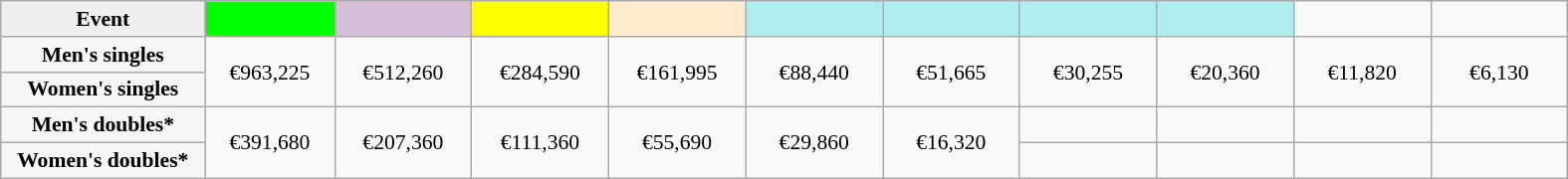<table class="wikitable nowrap" style=font-size:90%;text-align:center>
<tr>
<td style="width:130px; background:#efefef;"><strong>Event</strong></td>
<td style="width:80px; background:lime;"></td>
<td style="width:85px; background:thistle;"></td>
<td style="width:85px; background:#ff0;"></td>
<td style="width:85px; background:#ffebcd;"></td>
<td style="width:85px; background:#afeeee;"></td>
<td style="width:85px; background:#afeeee;"></td>
<td style="width:85px; background:#afeeee;"></td>
<td style="width:85px; background:#afeeee;"></td>
<td width=85></td>
<td width=85></td>
</tr>
<tr>
<th style=background:#f6f6f6>Men's singles</th>
<td rowspan=2>€963,225</td>
<td rowspan=2>€512,260</td>
<td rowspan=2>€284,590</td>
<td rowspan=2>€161,995</td>
<td rowspan=2>€88,440</td>
<td rowspan=2>€51,665</td>
<td rowspan=2>€30,255</td>
<td rowspan=2>€20,360</td>
<td rowspan=2>€11,820</td>
<td rowspan=2>€6,130</td>
</tr>
<tr>
<th style=background:#f6f6f6>Women's singles</th>
</tr>
<tr>
<th style=background:#f6f6f6>Men's doubles*</th>
<td rowspan=2>€391,680</td>
<td rowspan=2>€207,360</td>
<td rowspan=2>€111,360</td>
<td rowspan=2>€55,690</td>
<td rowspan=2>€29,860</td>
<td rowspan=2>€16,320</td>
<td></td>
<td></td>
<td></td>
<td></td>
</tr>
<tr>
<th style=background:#f6f6f6>Women's doubles*</th>
<td></td>
<td></td>
<td></td>
<td></td>
</tr>
</table>
